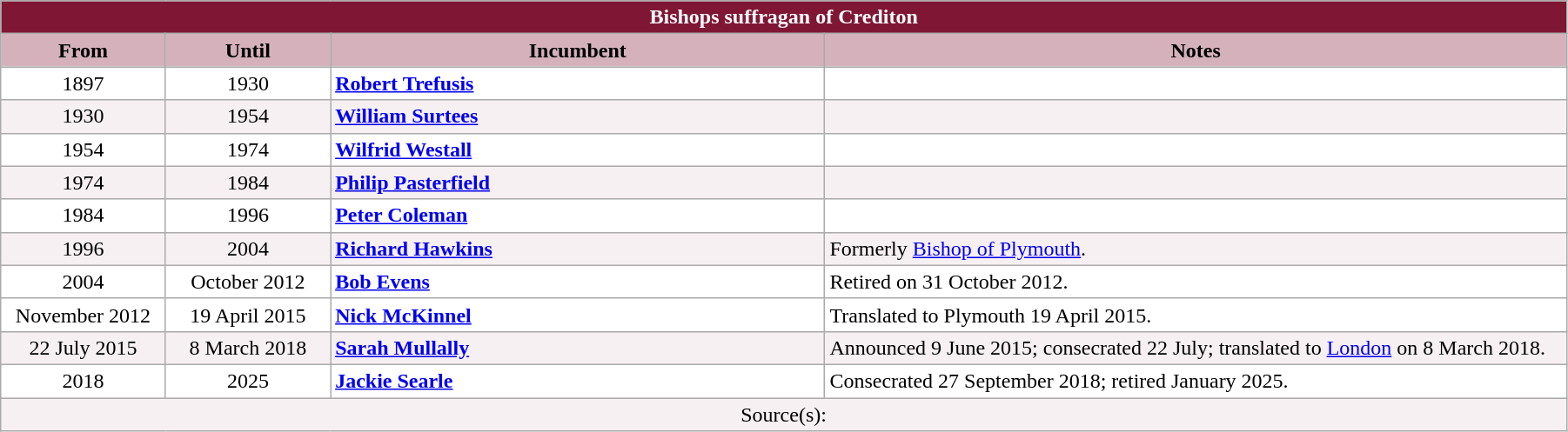<table class="wikitable" style="width:95%;" border="1" cellpadding="2">
<tr>
<th colspan="4" style="background-color: #7F1734; color: white;">Bishops suffragan of Crediton</th>
</tr>
<tr valign=top>
<th style="background-color:#D4B1BB" width="10%">From</th>
<th style="background-color:#D4B1BB" width="10%">Until</th>
<th style="background-color:#D4B1BB" width="30%">Incumbent</th>
<th style="background-color:#D4B1BB" width="45%">Notes</th>
</tr>
<tr valign=top bgcolor="white">
<td align="center">1897</td>
<td align="center">1930</td>
<td><strong><a href='#'>Robert Trefusis</a></strong></td>
<td></td>
</tr>
<tr valign=top bgcolor="#F7F0F2">
<td align="center">1930</td>
<td align="center">1954</td>
<td><strong><a href='#'>William Surtees</a></strong></td>
<td></td>
</tr>
<tr valign=top bgcolor="white">
<td align="center">1954</td>
<td align="center">1974</td>
<td><strong><a href='#'>Wilfrid Westall</a></strong></td>
<td></td>
</tr>
<tr valign=top bgcolor="#F7F0F2">
<td align="center">1974</td>
<td align="center">1984</td>
<td><strong><a href='#'>Philip Pasterfield</a></strong></td>
<td></td>
</tr>
<tr valign=top bgcolor="white">
<td align="center">1984</td>
<td align="center">1996</td>
<td><strong><a href='#'>Peter Coleman</a></strong></td>
<td></td>
</tr>
<tr valign=top bgcolor="#F7F0F2">
<td align="center">1996</td>
<td align="center">2004</td>
<td><strong><a href='#'>Richard Hawkins</a></strong></td>
<td>Formerly <a href='#'>Bishop of Plymouth</a>.</td>
</tr>
<tr valign=top bgcolor="white">
<td align="center">2004</td>
<td align="center">October 2012</td>
<td><strong><a href='#'>Bob Evens</a></strong></td>
<td>Retired on 31 October 2012.</td>
</tr>
<tr valign=top bgcolor="white">
<td align="center">November 2012</td>
<td align="center">19 April 2015</td>
<td><strong><a href='#'>Nick McKinnel</a></strong></td>
<td>Translated to Plymouth 19 April 2015.</td>
</tr>
<tr valign=top bgcolor="#F7F0F2">
<td align="center">22 July 2015</td>
<td align="center">8 March 2018</td>
<td><strong><a href='#'>Sarah Mullally</a></strong></td>
<td>Announced 9 June 2015; consecrated 22 July; translated to <a href='#'>London</a> on 8 March 2018.</td>
</tr>
<tr valign=top bgcolor="white">
<td align="center">2018</td>
<td align="center">2025</td>
<td><strong><a href='#'>Jackie Searle</a></strong></td>
<td>Consecrated 27 September 2018; retired January 2025.</td>
</tr>
<tr valign=top bgcolor="#F7F0F2">
<td align="center" colspan="4">Source(s):</td>
</tr>
</table>
